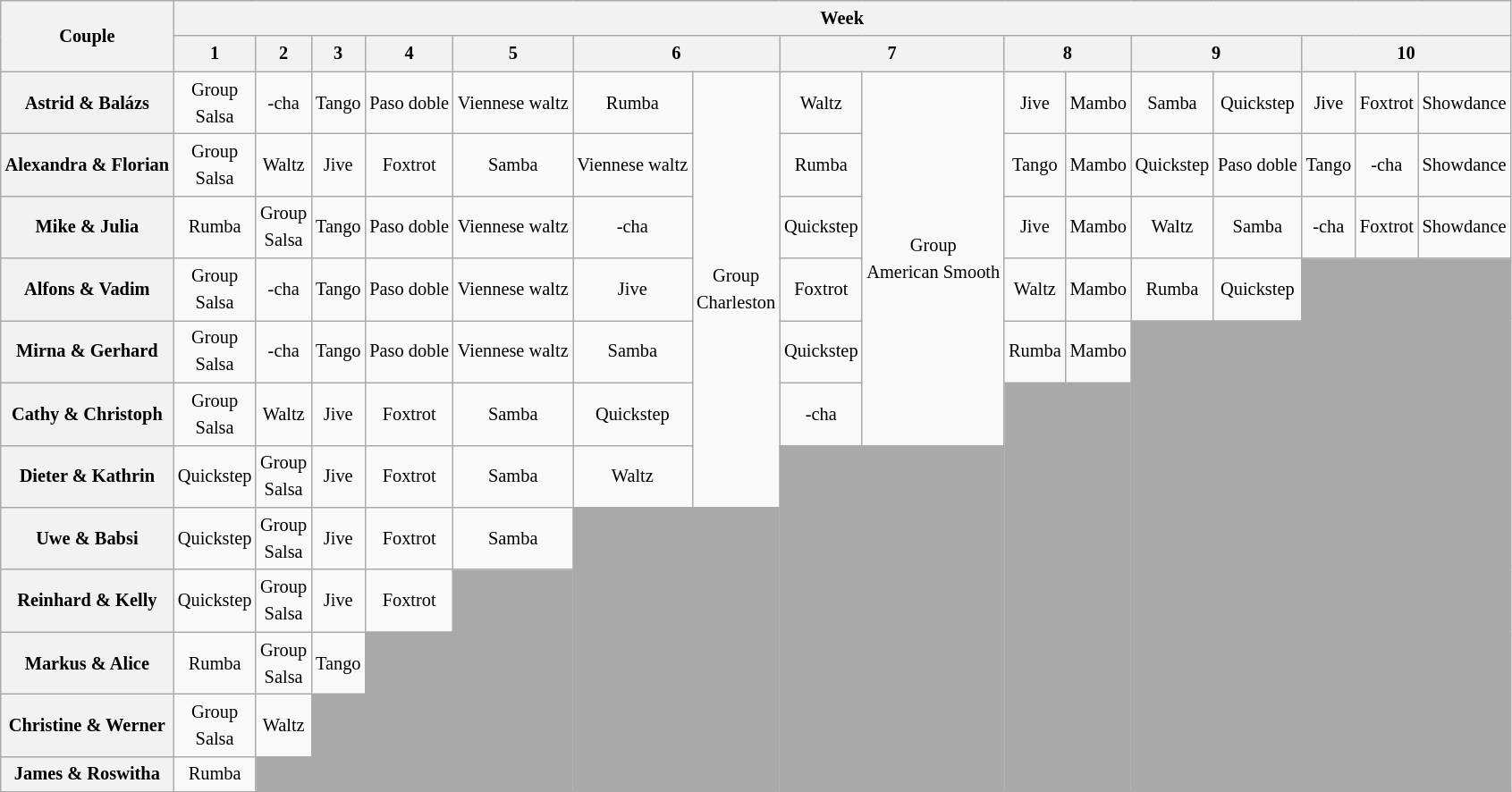<table class="wikitable unsortable" style="text-align:center; font-size:85%; line-height:20px">
<tr>
<th scope="col" rowspan="2">Couple</th>
<th colspan="16">Week</th>
</tr>
<tr>
<th scope="col">1</th>
<th scope="col">2</th>
<th scope="col">3</th>
<th scope="col">4</th>
<th scope="col">5</th>
<th scope="col" colspan="2">6</th>
<th scope="col" colspan="2">7</th>
<th scope="col" colspan="2">8</th>
<th scope="col" colspan="2">9</th>
<th scope="col" colspan="3">10</th>
</tr>
<tr>
<th scope="row">Astrid & Balázs</th>
<td>Group<br>Salsa</td>
<td>-cha</td>
<td>Tango</td>
<td>Paso doble</td>
<td>Viennese waltz</td>
<td>Rumba</td>
<td rowspan="7">Group<br>Charleston</td>
<td>Waltz</td>
<td rowspan="6">Group<br>American Smooth</td>
<td>Jive</td>
<td>Mambo</td>
<td>Samba</td>
<td>Quickstep</td>
<td>Jive</td>
<td>Foxtrot</td>
<td>Showdance</td>
</tr>
<tr>
<th scope="row">Alexandra & Florian</th>
<td>Group<br>Salsa</td>
<td>Waltz</td>
<td>Jive</td>
<td>Foxtrot</td>
<td>Samba</td>
<td>Viennese waltz</td>
<td>Rumba</td>
<td>Tango</td>
<td>Mambo</td>
<td>Quickstep</td>
<td>Paso doble</td>
<td>Tango</td>
<td>-cha</td>
<td>Showdance</td>
</tr>
<tr>
<th scope="row">Mike & Julia</th>
<td>Rumba</td>
<td>Group<br>Salsa</td>
<td>Tango</td>
<td>Paso doble</td>
<td>Viennese waltz</td>
<td>-cha</td>
<td>Quickstep</td>
<td>Jive</td>
<td>Mambo</td>
<td>Waltz</td>
<td>Samba</td>
<td>-cha</td>
<td>Foxtrot</td>
<td>Showdance</td>
</tr>
<tr>
<th scope="row">Alfons & Vadim</th>
<td>Group<br>Salsa</td>
<td>-cha</td>
<td>Tango</td>
<td>Paso doble</td>
<td>Viennese waltz</td>
<td>Jive</td>
<td>Foxtrot</td>
<td>Waltz</td>
<td>Mambo</td>
<td>Rumba</td>
<td>Quickstep</td>
<td colspan="3" rowspan="9" bgcolor="darkgray"></td>
</tr>
<tr>
<th scope="row">Mirna & Gerhard</th>
<td>Group<br>Salsa</td>
<td>-cha</td>
<td>Tango</td>
<td>Paso doble</td>
<td>Viennese waltz</td>
<td>Samba</td>
<td>Quickstep</td>
<td>Rumba</td>
<td>Mambo</td>
<td colspan="2" rowspan="8" bgcolor="darkgray"></td>
</tr>
<tr>
<th scope="row">Cathy & Christoph</th>
<td>Group<br>Salsa</td>
<td>Waltz</td>
<td>Jive</td>
<td>Foxtrot</td>
<td>Samba</td>
<td>Quickstep</td>
<td>-cha</td>
<td colspan="2" rowspan="7" bgcolor="darkgray"></td>
</tr>
<tr>
<th scope="row">Dieter & Kathrin</th>
<td>Quickstep</td>
<td>Group<br>Salsa</td>
<td>Jive</td>
<td>Foxtrot</td>
<td>Samba</td>
<td>Waltz</td>
<td colspan="2" rowspan="6" bgcolor="darkgray"></td>
</tr>
<tr>
<th scope="row">Uwe & Babsi</th>
<td>Quickstep</td>
<td>Group<br>Salsa</td>
<td>Jive</td>
<td>Foxtrot</td>
<td>Samba</td>
<td colspan="2" rowspan="5" bgcolor="darkgray"></td>
</tr>
<tr>
<th scope="row">Reinhard & Kelly</th>
<td>Quickstep</td>
<td>Group<br>Salsa</td>
<td>Jive</td>
<td>Foxtrot</td>
<td rowspan="4" bgcolor="darkgray"></td>
</tr>
<tr>
<th scope="row">Markus & Alice</th>
<td>Rumba</td>
<td>Group<br>Salsa</td>
<td>Tango</td>
<td rowspan="3" bgcolor="darkgray"></td>
</tr>
<tr>
<th scope="row">Christine & Werner</th>
<td>Group<br>Salsa</td>
<td>Waltz</td>
<td rowspan="2" bgcolor="darkgray"></td>
</tr>
<tr>
<th scope="row">James & Roswitha</th>
<td>Rumba</td>
<td bgcolor="darkgray"></td>
</tr>
</table>
